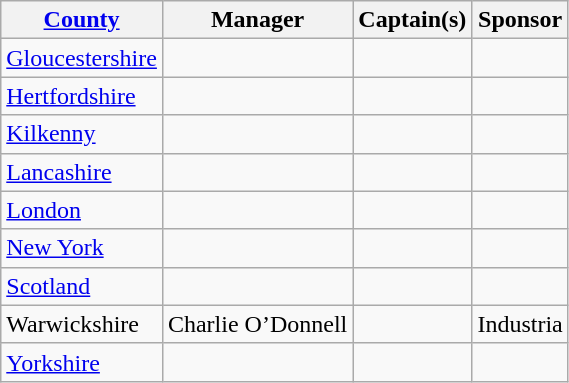<table class="wikitable sortable" style="text-align:center">
<tr>
<th><a href='#'>County</a></th>
<th>Manager</th>
<th>Captain(s)</th>
<th>Sponsor</th>
</tr>
<tr>
<td style="text-align:left"> <a href='#'>Gloucestershire</a></td>
<td></td>
<td></td>
<td></td>
</tr>
<tr>
<td style="text-align:left"> <a href='#'>Hertfordshire</a></td>
<td></td>
<td></td>
<td></td>
</tr>
<tr>
<td style="text-align:left"> <a href='#'>Kilkenny</a></td>
<td></td>
<td></td>
<td></td>
</tr>
<tr>
<td style="text-align:left"> <a href='#'>Lancashire</a></td>
<td></td>
<td></td>
<td></td>
</tr>
<tr>
<td style="text-align:left"> <a href='#'>London</a></td>
<td></td>
<td></td>
<td></td>
</tr>
<tr>
<td style="text-align:left"> <a href='#'>New York</a></td>
<td></td>
<td></td>
<td></td>
</tr>
<tr>
<td style="text-align:left"> <a href='#'>Scotland</a></td>
<td></td>
<td></td>
<td></td>
</tr>
<tr>
<td style="text-align:left"> Warwickshire</td>
<td>Charlie O’Donnell</td>
<td></td>
<td>Industria</td>
</tr>
<tr>
<td style="text-align:left"> <a href='#'>Yorkshire</a></td>
<td></td>
<td></td>
<td></td>
</tr>
</table>
